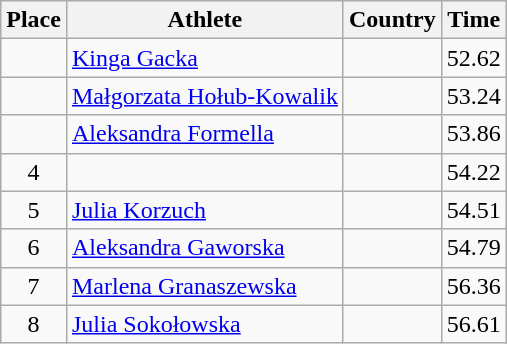<table class="wikitable">
<tr>
<th>Place</th>
<th>Athlete</th>
<th>Country</th>
<th>Time</th>
</tr>
<tr>
<td align=center></td>
<td><a href='#'>Kinga Gacka</a></td>
<td></td>
<td>52.62</td>
</tr>
<tr>
<td align=center></td>
<td><a href='#'>Małgorzata Hołub-Kowalik</a></td>
<td></td>
<td>53.24</td>
</tr>
<tr>
<td align=center></td>
<td><a href='#'>Aleksandra Formella</a></td>
<td></td>
<td>53.86</td>
</tr>
<tr>
<td align=center>4</td>
<td></td>
<td></td>
<td>54.22</td>
</tr>
<tr>
<td align=center>5</td>
<td><a href='#'>Julia Korzuch</a></td>
<td></td>
<td>54.51</td>
</tr>
<tr>
<td align=center>6</td>
<td><a href='#'>Aleksandra Gaworska</a></td>
<td></td>
<td>54.79</td>
</tr>
<tr>
<td align=center>7</td>
<td><a href='#'>Marlena Granaszewska</a></td>
<td></td>
<td>56.36</td>
</tr>
<tr>
<td align=center>8</td>
<td><a href='#'>Julia Sokołowska</a></td>
<td></td>
<td>56.61</td>
</tr>
</table>
